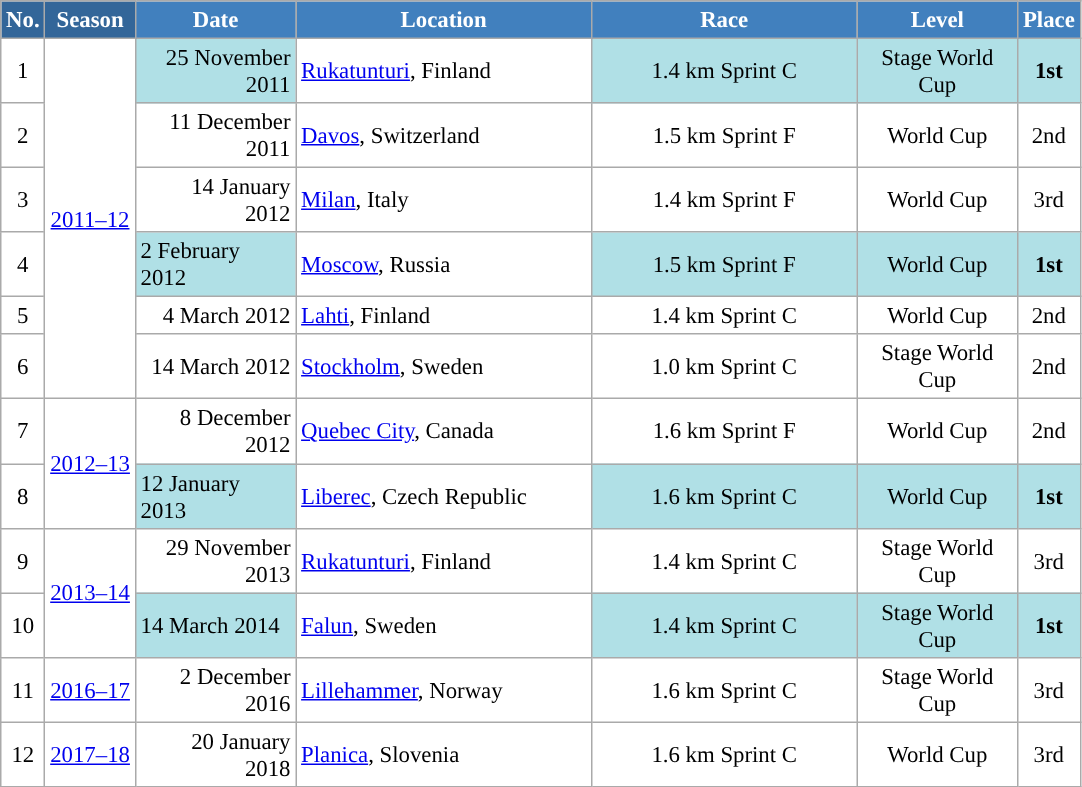<table class="wikitable sortable" style="font-size:95%; text-align:center; border:grey solid 1px; border-collapse:collapse; background:#ffffff;">
<tr style="background:#efefef;">
<th style="background-color:#369; color:white;">No.</th>
<th style="background-color:#369; color:white;">Season</th>
<th style="background-color:#4180be; color:white; width:100px;">Date</th>
<th style="background-color:#4180be; color:white; width:190px;">Location</th>
<th style="background-color:#4180be; color:white; width:170px;">Race</th>
<th style="background-color:#4180be; color:white; width:100px;">Level</th>
<th style="background-color:#4180be; color:white;">Place</th>
</tr>
<tr>
<td align=center>1</td>
<td rowspan=6 align=center><a href='#'>2011–12</a></td>
<td bgcolor="#BOEOE6" align=right>25 November 2011</td>
<td align=left> <a href='#'>Rukatunturi</a>, Finland</td>
<td bgcolor="#BOEOE6"> 1.4 km Sprint C </td>
<td bgcolor="#BOEOE6">Stage World Cup</td>
<td bgcolor="#BOEOE6"><strong>1st</strong></td>
</tr>
<tr>
<td align=center>2</td>
<td align=right>11 December 2011</td>
<td align=left> <a href='#'>Davos</a>, Switzerland</td>
<td>1.5 km Sprint F</td>
<td>World Cup</td>
<td>2nd</td>
</tr>
<tr>
<td align=center>3</td>
<td align=right>14 January 2012</td>
<td align=left> <a href='#'>Milan</a>, Italy</td>
<td>1.4 km Sprint F</td>
<td>World Cup</td>
<td>3rd</td>
</tr>
<tr>
<td align=center>4</td>
<td align=left bgcolor="#BOEOE6" align=right>2 February 2012</td>
<td align=left> <a href='#'>Moscow</a>, Russia</td>
<td bgcolor="#BOEOE6" align=center>1.5 km Sprint F</td>
<td bgcolor="#BOEOE6">World Cup</td>
<td bgcolor="#BOEOE6"><strong>1st</strong></td>
</tr>
<tr>
<td align=center>5</td>
<td align=right>4 March 2012</td>
<td align=left> <a href='#'>Lahti</a>, Finland</td>
<td>1.4 km Sprint C</td>
<td>World Cup</td>
<td>2nd</td>
</tr>
<tr>
<td align=center>6</td>
<td align=right>14 March 2012</td>
<td align=left> <a href='#'>Stockholm</a>, Sweden</td>
<td>1.0 km Sprint C</td>
<td>Stage World Cup</td>
<td>2nd</td>
</tr>
<tr>
<td align=center>7</td>
<td rowspan=2 align=center><a href='#'>2012–13</a></td>
<td align=right>8 December 2012</td>
<td align=left> <a href='#'>Quebec City</a>, Canada</td>
<td>1.6 km Sprint F</td>
<td>World Cup</td>
<td>2nd</td>
</tr>
<tr>
<td align=center>8</td>
<td align=left bgcolor="#BOEOE6" align=right>12 January 2013</td>
<td align=left> <a href='#'>Liberec</a>, Czech Republic</td>
<td bgcolor="#BOEOE6" align=center>1.6 km Sprint C</td>
<td bgcolor="#BOEOE6">World Cup</td>
<td bgcolor="#BOEOE6"><strong>1st</strong></td>
</tr>
<tr>
<td align=center>9</td>
<td rowspan=2 align=center><a href='#'>2013–14</a></td>
<td align=right>29 November 2013</td>
<td align=left> <a href='#'>Rukatunturi</a>, Finland</td>
<td>1.4 km Sprint C</td>
<td>Stage World Cup</td>
<td>3rd</td>
</tr>
<tr>
<td align=center>10</td>
<td align=left bgcolor="#BOEOE6" align=right>14 March 2014</td>
<td align=left> <a href='#'>Falun</a>, Sweden</td>
<td bgcolor="#BOEOE6" align=center>1.4 km Sprint C</td>
<td bgcolor="#BOEOE6">Stage World Cup</td>
<td bgcolor="#BOEOE6"><strong>1st</strong></td>
</tr>
<tr>
<td align=center>11</td>
<td rowspan=1 align=center><a href='#'>2016–17</a></td>
<td align=right>2 December 2016</td>
<td align=left> <a href='#'>Lillehammer</a>, Norway</td>
<td>1.6 km Sprint C</td>
<td>Stage World Cup</td>
<td>3rd</td>
</tr>
<tr>
<td align=center>12</td>
<td rowspan=1 align=center><a href='#'>2017–18</a></td>
<td align=right>20 January 2018</td>
<td align=left> <a href='#'>Planica</a>, Slovenia</td>
<td>1.6 km Sprint C</td>
<td>World Cup</td>
<td>3rd</td>
</tr>
</table>
